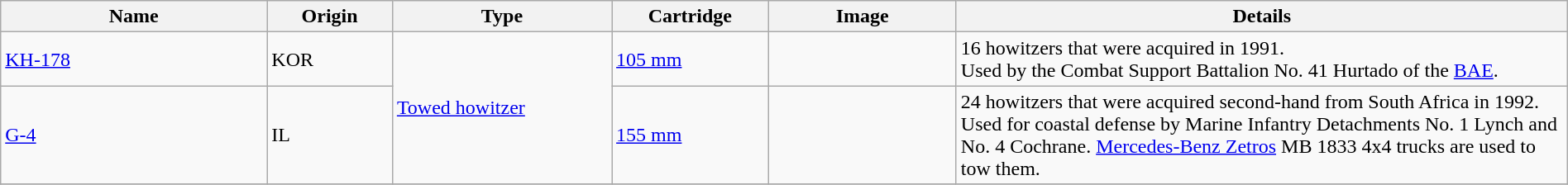<table class="wikitable" border="0" style="width:100%">
<tr>
<th style="text-align: center; width:17%;">Name</th>
<th style="text-align: center; width:8%;">Origin</th>
<th style="text-align: center; width:14%;">Type</th>
<th style="text-align: center; width:10%;">Cartridge</th>
<th style="text-align: center; width:12%;">Image</th>
<th style="text-align: center; width:44%;">Details</th>
</tr>
<tr>
<td><a href='#'>KH-178</a></td>
<td> KOR</td>
<td rowspan="2"><a href='#'>Towed howitzer</a></td>
<td><a href='#'>105 mm</a></td>
<td></td>
<td>16 howitzers that were acquired in 1991.<br>Used by the Combat Support Battalion No. 41 Hurtado of the <a href='#'>BAE</a>.</td>
</tr>
<tr>
<td><a href='#'>G-4</a></td>
<td> IL</td>
<td><a href='#'>155 mm</a></td>
<td></td>
<td>24 howitzers that were acquired second-hand from South Africa in 1992.<br>Used for coastal defense by Marine Infantry Detachments No. 1 Lynch and No. 4 Cochrane. <a href='#'>Mercedes-Benz Zetros</a> MB 1833 4x4 trucks are used to tow them.</td>
</tr>
<tr>
</tr>
</table>
